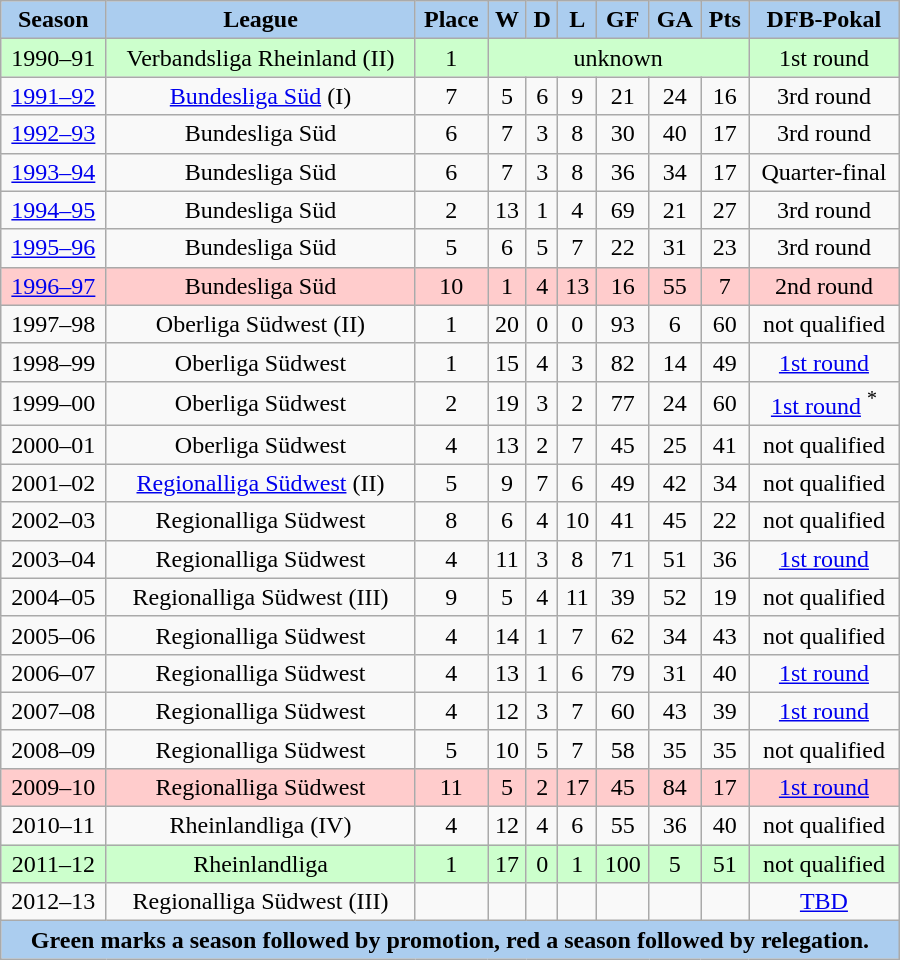<table class="wikitable" width="600px">
<tr>
<th style="background:#ABCDEF;">Season</th>
<th style="background:#ABCDEF;">League</th>
<th style="background:#ABCDEF;">Place</th>
<th style="background:#ABCDEF;">W</th>
<th style="background:#ABCDEF;">D</th>
<th style="background:#ABCDEF;">L</th>
<th style="background:#ABCDEF;">GF</th>
<th style="background:#ABCDEF;">GA</th>
<th style="background:#ABCDEF;">Pts</th>
<th style="background:#ABCDEF;">DFB-Pokal</th>
</tr>
<tr align="center" style="background:#ccffcc;">
<td>1990–91</td>
<td>Verbandsliga Rheinland (II)</td>
<td>1</td>
<td colspan="6" align="center">unknown</td>
<td>1st round</td>
</tr>
<tr align="center">
<td><a href='#'>1991–92</a></td>
<td><a href='#'>Bundesliga Süd</a> (I)</td>
<td>7</td>
<td>5</td>
<td>6</td>
<td>9</td>
<td>21</td>
<td>24</td>
<td>16</td>
<td>3rd round</td>
</tr>
<tr align="center">
<td><a href='#'>1992–93</a></td>
<td>Bundesliga Süd</td>
<td>6</td>
<td>7</td>
<td>3</td>
<td>8</td>
<td>30</td>
<td>40</td>
<td>17</td>
<td>3rd round</td>
</tr>
<tr align="center">
<td><a href='#'>1993–94</a></td>
<td>Bundesliga Süd</td>
<td>6</td>
<td>7</td>
<td>3</td>
<td>8</td>
<td>36</td>
<td>34</td>
<td>17</td>
<td>Quarter-final</td>
</tr>
<tr align="center">
<td><a href='#'>1994–95</a></td>
<td>Bundesliga Süd</td>
<td>2</td>
<td>13</td>
<td>1</td>
<td>4</td>
<td>69</td>
<td>21</td>
<td>27</td>
<td>3rd round</td>
</tr>
<tr align="center">
<td><a href='#'>1995–96</a></td>
<td>Bundesliga Süd</td>
<td>5</td>
<td>6</td>
<td>5</td>
<td>7</td>
<td>22</td>
<td>31</td>
<td>23</td>
<td>3rd round</td>
</tr>
<tr align="center" style="background:#ffcccc;">
<td><a href='#'>1996–97</a></td>
<td>Bundesliga Süd</td>
<td>10</td>
<td>1</td>
<td>4</td>
<td>13</td>
<td>16</td>
<td>55</td>
<td>7</td>
<td>2nd round</td>
</tr>
<tr align="center">
<td>1997–98</td>
<td>Oberliga Südwest (II)</td>
<td>1</td>
<td>20</td>
<td>0</td>
<td>0</td>
<td>93</td>
<td>6</td>
<td>60</td>
<td>not qualified</td>
</tr>
<tr align="center">
<td>1998–99</td>
<td>Oberliga Südwest</td>
<td>1</td>
<td>15</td>
<td>4</td>
<td>3</td>
<td>82</td>
<td>14</td>
<td>49</td>
<td><a href='#'>1st round</a></td>
</tr>
<tr align="center">
<td>1999–00</td>
<td>Oberliga Südwest</td>
<td>2</td>
<td>19</td>
<td>3</td>
<td>2</td>
<td>77</td>
<td>24</td>
<td>60</td>
<td><a href='#'>1st round</a> <sup>*</sup></td>
</tr>
<tr align="center">
<td>2000–01</td>
<td>Oberliga Südwest</td>
<td>4</td>
<td>13</td>
<td>2</td>
<td>7</td>
<td>45</td>
<td>25</td>
<td>41</td>
<td>not qualified</td>
</tr>
<tr align="center">
<td>2001–02</td>
<td><a href='#'>Regionalliga Südwest</a> (II)</td>
<td>5</td>
<td>9</td>
<td>7</td>
<td>6</td>
<td>49</td>
<td>42</td>
<td>34</td>
<td>not qualified</td>
</tr>
<tr align="center">
<td>2002–03</td>
<td>Regionalliga Südwest</td>
<td>8</td>
<td>6</td>
<td>4</td>
<td>10</td>
<td>41</td>
<td>45</td>
<td>22</td>
<td>not qualified</td>
</tr>
<tr align="center">
<td>2003–04</td>
<td>Regionalliga Südwest</td>
<td>4</td>
<td>11</td>
<td>3</td>
<td>8</td>
<td>71</td>
<td>51</td>
<td>36</td>
<td><a href='#'>1st round</a></td>
</tr>
<tr align="center">
<td>2004–05</td>
<td>Regionalliga Südwest (III)</td>
<td>9</td>
<td>5</td>
<td>4</td>
<td>11</td>
<td>39</td>
<td>52</td>
<td>19</td>
<td>not qualified</td>
</tr>
<tr align="center">
<td>2005–06</td>
<td>Regionalliga Südwest</td>
<td>4</td>
<td>14</td>
<td>1</td>
<td>7</td>
<td>62</td>
<td>34</td>
<td>43</td>
<td>not qualified</td>
</tr>
<tr align="center">
<td>2006–07</td>
<td>Regionalliga Südwest</td>
<td>4</td>
<td>13</td>
<td>1</td>
<td>6</td>
<td>79</td>
<td>31</td>
<td>40</td>
<td><a href='#'>1st round</a></td>
</tr>
<tr align="center">
<td>2007–08</td>
<td>Regionalliga Südwest</td>
<td>4</td>
<td>12</td>
<td>3</td>
<td>7</td>
<td>60</td>
<td>43</td>
<td>39</td>
<td><a href='#'>1st round</a></td>
</tr>
<tr align="center">
<td>2008–09</td>
<td>Regionalliga Südwest</td>
<td>5</td>
<td>10</td>
<td>5</td>
<td>7</td>
<td>58</td>
<td>35</td>
<td>35</td>
<td>not qualified</td>
</tr>
<tr align="center" style="background:#ffcccc;">
<td>2009–10</td>
<td>Regionalliga Südwest</td>
<td>11</td>
<td>5</td>
<td>2</td>
<td>17</td>
<td>45</td>
<td>84</td>
<td>17</td>
<td><a href='#'>1st round</a></td>
</tr>
<tr align="center">
<td>2010–11</td>
<td>Rheinlandliga (IV)</td>
<td>4</td>
<td>12</td>
<td>4</td>
<td>6</td>
<td>55</td>
<td>36</td>
<td>40</td>
<td>not qualified</td>
</tr>
<tr align="center" style="background:#ccffcc;">
<td>2011–12</td>
<td>Rheinlandliga</td>
<td>1</td>
<td>17</td>
<td>0</td>
<td>1</td>
<td>100</td>
<td>5</td>
<td>51</td>
<td>not qualified</td>
</tr>
<tr align="center">
<td>2012–13</td>
<td>Regionalliga Südwest (III)</td>
<td></td>
<td></td>
<td></td>
<td></td>
<td></td>
<td></td>
<td></td>
<td><a href='#'>TBD</a></td>
</tr>
<tr style="background:#ABCDEF;">
<td colspan="10" align="center"><strong>Green marks a season followed by promotion, red a season followed by relegation.</strong></td>
</tr>
</table>
